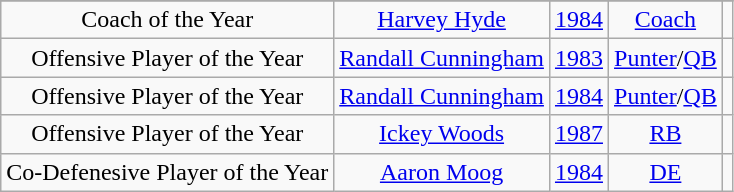<table class="wikitable" style="text-align:center;">
<tr>
</tr>
<tr>
<td>Coach of the Year</td>
<td><a href='#'>Harvey Hyde</a></td>
<td><a href='#'>1984</a></td>
<td><a href='#'>Coach</a></td>
<td></td>
</tr>
<tr>
<td>Offensive Player of the Year</td>
<td><a href='#'>Randall Cunningham</a></td>
<td><a href='#'>1983</a></td>
<td><a href='#'>Punter</a>/<a href='#'>QB</a></td>
<td></td>
</tr>
<tr>
<td>Offensive Player of the Year</td>
<td><a href='#'>Randall Cunningham</a></td>
<td><a href='#'>1984</a></td>
<td><a href='#'>Punter</a>/<a href='#'>QB</a></td>
<td></td>
</tr>
<tr>
<td>Offensive Player of the Year</td>
<td><a href='#'>Ickey Woods</a></td>
<td><a href='#'>1987</a></td>
<td><a href='#'>RB</a></td>
<td></td>
</tr>
<tr>
<td>Co-Defenesive Player of the Year</td>
<td><a href='#'>Aaron Moog</a></td>
<td><a href='#'>1984</a></td>
<td><a href='#'>DE</a></td>
<td></td>
</tr>
</table>
